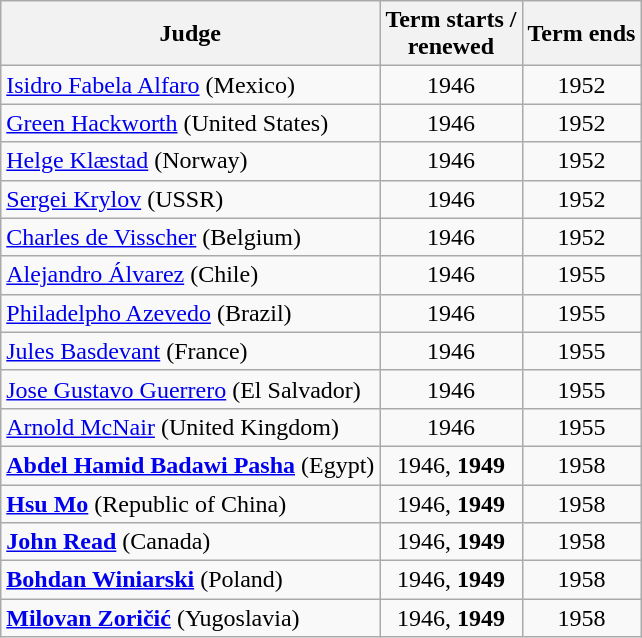<table class="wikitable sortable" style="text-align:center">
<tr>
<th>Judge</th>
<th>Term starts / <br> renewed</th>
<th>Term ends</th>
</tr>
<tr>
<td style="text-align:left"> <a href='#'>Isidro Fabela Alfaro</a> (Mexico)</td>
<td>1946</td>
<td>1952</td>
</tr>
<tr>
<td style="text-align:left"> <a href='#'>Green Hackworth</a> (United States)</td>
<td>1946</td>
<td>1952</td>
</tr>
<tr>
<td style="text-align:left"> <a href='#'>Helge Klæstad</a> (Norway)</td>
<td>1946</td>
<td>1952</td>
</tr>
<tr>
<td style="text-align:left"> <a href='#'>Sergei Krylov</a> (USSR)</td>
<td>1946</td>
<td>1952</td>
</tr>
<tr>
<td style="text-align:left"> <a href='#'>Charles de Visscher</a> (Belgium)</td>
<td>1946</td>
<td>1952</td>
</tr>
<tr>
<td style="text-align:left"> <a href='#'>Alejandro Álvarez</a> (Chile)</td>
<td>1946</td>
<td>1955</td>
</tr>
<tr>
<td style="text-align:left"> <a href='#'>Philadelpho Azevedo</a> (Brazil)</td>
<td>1946</td>
<td>1955</td>
</tr>
<tr>
<td style="text-align:left"> <a href='#'>Jules Basdevant</a> (France)</td>
<td>1946</td>
<td>1955</td>
</tr>
<tr>
<td style="text-align:left"> <a href='#'>Jose Gustavo Guerrero</a> (El Salvador)</td>
<td>1946</td>
<td>1955</td>
</tr>
<tr>
<td style="text-align:left"> <a href='#'>Arnold McNair</a> (United Kingdom)</td>
<td>1946</td>
<td>1955</td>
</tr>
<tr>
<td style="text-align:left"> <strong><a href='#'>Abdel Hamid Badawi Pasha</a></strong> (Egypt)</td>
<td>1946, <strong>1949</strong></td>
<td>1958</td>
</tr>
<tr>
<td style="text-align:left"> <strong><a href='#'>Hsu Mo</a></strong> (Republic of China)</td>
<td>1946, <strong>1949</strong></td>
<td>1958</td>
</tr>
<tr>
<td style="text-align:left"> <strong><a href='#'>John Read</a></strong> (Canada)</td>
<td>1946, <strong>1949</strong></td>
<td>1958</td>
</tr>
<tr>
<td style="text-align:left"> <strong><a href='#'>Bohdan Winiarski</a></strong> (Poland)</td>
<td>1946, <strong>1949</strong></td>
<td>1958</td>
</tr>
<tr>
<td style="text-align:left"> <strong><a href='#'>Milovan Zoričić</a></strong> (Yugoslavia)</td>
<td>1946, <strong>1949</strong></td>
<td>1958</td>
</tr>
</table>
